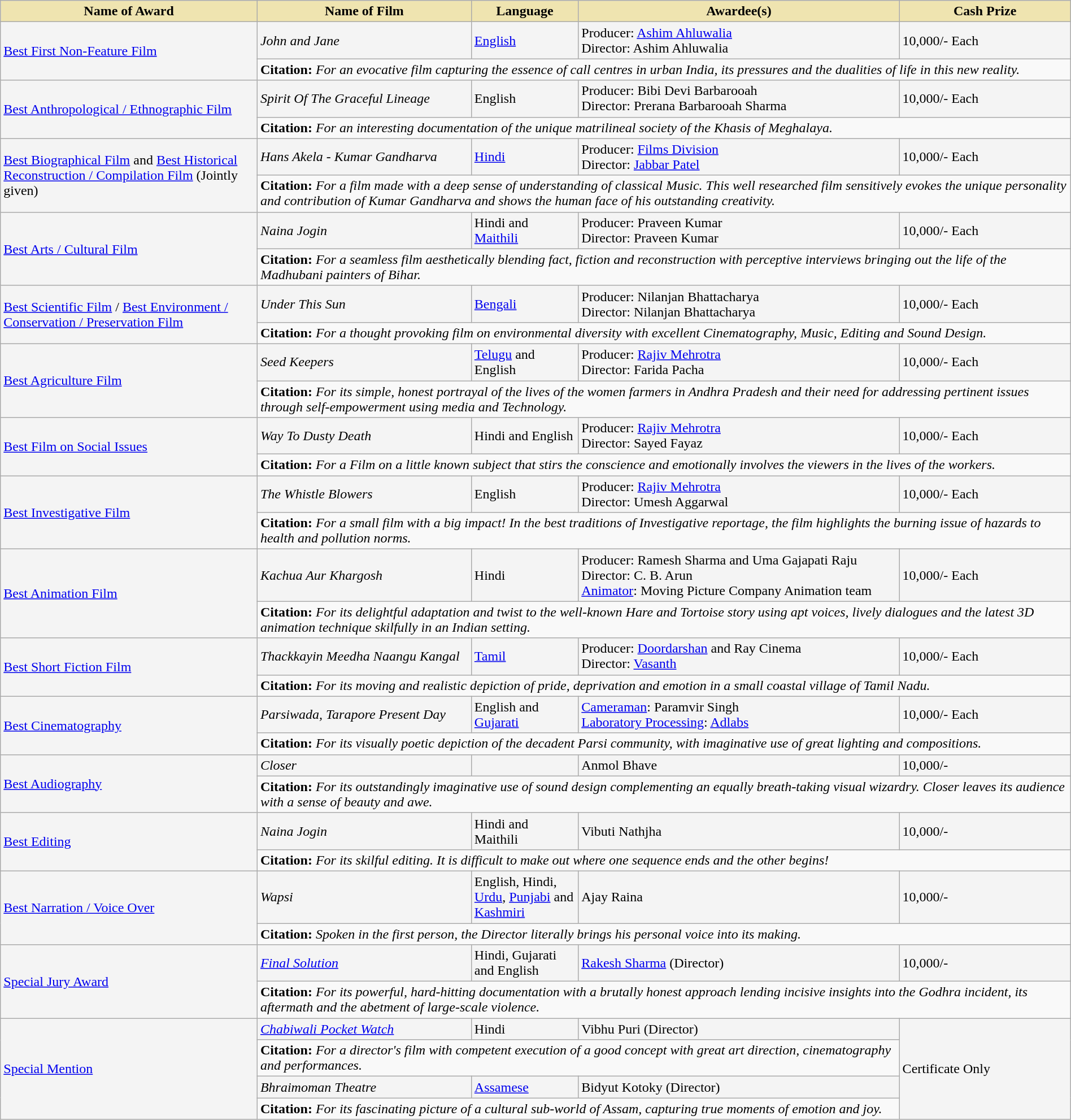<table class="wikitable" style="width:100%;">
<tr>
<th style="background-color:#EFE4B0;width:24%;">Name of Award</th>
<th style="background-color:#EFE4B0;width:20%;">Name of Film</th>
<th style="background-color:#EFE4B0;width:10%;">Language</th>
<th style="background-color:#EFE4B0;width:30%;">Awardee(s)</th>
<th style="background-color:#EFE4B0;width:16%;">Cash Prize</th>
</tr>
<tr style="background-color:#F4F4F4">
<td rowspan="2"><a href='#'>Best First Non-Feature Film</a></td>
<td><em>John and Jane</em></td>
<td><a href='#'>English</a></td>
<td>Producer: <a href='#'>Ashim Ahluwalia</a><br>Director: Ashim Ahluwalia</td>
<td> 10,000/- Each</td>
</tr>
<tr style="background-color:#F9F9F9">
<td colspan="4"><strong>Citation:</strong> <em>For an evocative film capturing the essence of call centres in urban India, its pressures and the dualities of life in this new reality.</em></td>
</tr>
<tr style="background-color:#F4F4F4">
<td rowspan="2"><a href='#'>Best Anthropological / Ethnographic Film</a></td>
<td><em>Spirit Of The Graceful Lineage</em></td>
<td>English</td>
<td>Producer: Bibi Devi Barbarooah<br>Director: Prerana Barbarooah Sharma</td>
<td> 10,000/- Each</td>
</tr>
<tr style="background-color:#F9F9F9">
<td colspan="4"><strong>Citation:</strong> <em>For an interesting documentation of the unique matrilineal society of the Khasis of Meghalaya.</em></td>
</tr>
<tr style="background-color:#F4F4F4">
<td rowspan="2"><a href='#'>Best Biographical Film</a> and <a href='#'>Best Historical Reconstruction / Compilation Film</a> (Jointly given)</td>
<td><em>Hans Akela - Kumar Gandharva</em></td>
<td><a href='#'>Hindi</a></td>
<td>Producer: <a href='#'>Films Division</a><br>Director: <a href='#'>Jabbar Patel</a></td>
<td> 10,000/- Each</td>
</tr>
<tr style="background-color:#F9F9F9">
<td colspan="4"><strong>Citation:</strong> <em>For a film made with a deep sense of understanding of classical Music. This well researched film sensitively evokes the unique personality and contribution of Kumar Gandharva and shows the human face of his outstanding creativity.</em></td>
</tr>
<tr style="background-color:#F4F4F4">
<td rowspan="2"><a href='#'>Best Arts / Cultural Film</a></td>
<td><em>Naina Jogin</em></td>
<td>Hindi and <a href='#'>Maithili</a></td>
<td>Producer: Praveen Kumar<br>Director: Praveen Kumar</td>
<td> 10,000/- Each</td>
</tr>
<tr style="background-color:#F9F9F9">
<td colspan="4"><strong>Citation:</strong> <em>For a seamless film aesthetically blending fact, fiction and reconstruction with perceptive interviews bringing out the life of the Madhubani painters of Bihar.</em></td>
</tr>
<tr style="background-color:#F4F4F4">
<td rowspan="2"><a href='#'>Best Scientific Film</a> / <a href='#'>Best Environment / Conservation / Preservation Film</a></td>
<td><em>Under This Sun</em></td>
<td><a href='#'>Bengali</a></td>
<td>Producer: Nilanjan Bhattacharya<br>Director: Nilanjan Bhattacharya</td>
<td> 10,000/- Each</td>
</tr>
<tr style="background-color:#F9F9F9">
<td colspan="4"><strong>Citation:</strong> <em>For a thought provoking film on environmental diversity with excellent Cinematography, Music, Editing and Sound Design.</em></td>
</tr>
<tr style="background-color:#F4F4F4">
<td rowspan="2"><a href='#'>Best Agriculture Film</a></td>
<td><em>Seed Keepers</em></td>
<td><a href='#'>Telugu</a> and English</td>
<td>Producer: <a href='#'>Rajiv Mehrotra</a><br>Director: Farida Pacha</td>
<td> 10,000/- Each</td>
</tr>
<tr style="background-color:#F9F9F9">
<td colspan="4"><strong>Citation:</strong> <em>For its simple, honest portrayal of the lives of the women farmers in Andhra Pradesh and their need for addressing pertinent issues through  self-empowerment using media and Technology.</em></td>
</tr>
<tr style="background-color:#F4F4F4">
<td rowspan="2"><a href='#'>Best Film on Social Issues</a></td>
<td><em>Way To Dusty Death</em></td>
<td>Hindi and English</td>
<td>Producer: <a href='#'>Rajiv Mehrotra</a><br>Director: Sayed Fayaz</td>
<td> 10,000/- Each</td>
</tr>
<tr style="background-color:#F9F9F9">
<td colspan="4"><strong>Citation:</strong> <em>For a Film on a little known subject that stirs the conscience and emotionally involves the viewers in the lives of the workers.</em></td>
</tr>
<tr style="background-color:#F4F4F4">
<td rowspan="2"><a href='#'>Best Investigative Film</a></td>
<td><em>The Whistle Blowers</em></td>
<td>English</td>
<td>Producer: <a href='#'>Rajiv Mehrotra</a><br>Director: Umesh Aggarwal</td>
<td> 10,000/- Each</td>
</tr>
<tr style="background-color:#F9F9F9">
<td colspan="4"><strong>Citation:</strong> <em>For a small film with a big impact! In the best traditions of Investigative reportage, the film highlights the burning issue of hazards to health and pollution norms.</em></td>
</tr>
<tr style="background-color:#F4F4F4">
<td rowspan="2"><a href='#'>Best Animation Film</a></td>
<td><em>Kachua Aur Khargosh</em></td>
<td>Hindi</td>
<td>Producer: Ramesh Sharma and Uma Gajapati Raju<br>Director: C. B. Arun<br><a href='#'>Animator</a>: Moving Picture Company Animation team</td>
<td> 10,000/- Each</td>
</tr>
<tr style="background-color:#F9F9F9">
<td colspan="4"><strong>Citation:</strong> <em>For its delightful adaptation and twist to the well-known Hare and Tortoise story using apt voices, lively dialogues and the latest 3D animation technique skilfully in an Indian setting.</em></td>
</tr>
<tr style="background-color:#F4F4F4">
<td rowspan="2"><a href='#'>Best Short Fiction Film</a></td>
<td><em>Thackkayin Meedha Naangu Kangal</em></td>
<td><a href='#'>Tamil</a></td>
<td>Producer: <a href='#'>Doordarshan</a> and Ray Cinema<br>Director: <a href='#'>Vasanth</a></td>
<td> 10,000/- Each</td>
</tr>
<tr style="background-color:#F9F9F9">
<td colspan="4"><strong>Citation:</strong> <em>For its moving and realistic depiction of pride, deprivation and emotion in a small coastal village of Tamil Nadu.</em></td>
</tr>
<tr style="background-color:#F4F4F4">
<td rowspan="2"><a href='#'>Best Cinematography</a></td>
<td><em>Parsiwada, Tarapore Present Day</em></td>
<td>English and <a href='#'>Gujarati</a></td>
<td><a href='#'>Cameraman</a>: Paramvir Singh<br><a href='#'>Laboratory Processing</a>: <a href='#'>Adlabs</a></td>
<td> 10,000/- Each</td>
</tr>
<tr style="background-color:#F9F9F9">
<td colspan="4"><strong>Citation:</strong> <em>For its visually poetic depiction of the decadent Parsi community, with imaginative use of great lighting and compositions.</em></td>
</tr>
<tr style="background-color:#F4F4F4">
<td rowspan="2"><a href='#'>Best Audiography</a></td>
<td><em>Closer</em></td>
<td></td>
<td>Anmol Bhave</td>
<td> 10,000/-</td>
</tr>
<tr style="background-color:#F9F9F9">
<td colspan="4"><strong>Citation:</strong> <em>For its outstandingly imaginative use of sound design complementing an equally breath-taking visual wizardry. Closer leaves its audience with a sense of beauty and awe.</em></td>
</tr>
<tr style="background-color:#F4F4F4">
<td rowspan="2"><a href='#'>Best Editing</a></td>
<td><em>Naina Jogin</em></td>
<td>Hindi and Maithili</td>
<td>Vibuti Nathjha</td>
<td> 10,000/-</td>
</tr>
<tr style="background-color:#F9F9F9">
<td colspan="4"><strong>Citation:</strong> <em>For its skilful editing. It is difficult to make out where one sequence ends and the other begins!</em></td>
</tr>
<tr style="background-color:#F4F4F4">
<td rowspan="2"><a href='#'>Best Narration / Voice Over</a></td>
<td><em>Wapsi</em></td>
<td>English, Hindi, <a href='#'>Urdu</a>, <a href='#'>Punjabi</a> and <a href='#'>Kashmiri</a></td>
<td>Ajay Raina</td>
<td> 10,000/-</td>
</tr>
<tr style="background-color:#F9F9F9">
<td colspan="4"><strong>Citation:</strong> <em>Spoken in the first person, the Director literally brings his personal voice into its making.</em></td>
</tr>
<tr style="background-color:#F4F4F4">
<td rowspan="2"><a href='#'>Special Jury Award</a></td>
<td><em><a href='#'>Final Solution</a></em></td>
<td>Hindi, Gujarati and English</td>
<td><a href='#'>Rakesh Sharma</a> (Director)</td>
<td> 10,000/-</td>
</tr>
<tr style="background-color:#F9F9F9">
<td colspan="4"><strong>Citation:</strong> <em>For its powerful, hard-hitting documentation with a brutally honest approach lending incisive insights into the Godhra incident, its aftermath and the abetment of large-scale violence.</em></td>
</tr>
<tr style="background-color:#F4F4F4">
<td rowspan="4"><a href='#'>Special Mention</a></td>
<td><em><a href='#'>Chabiwali Pocket Watch</a></em></td>
<td>Hindi</td>
<td>Vibhu Puri (Director)</td>
<td rowspan="4">Certificate Only</td>
</tr>
<tr style="background-color:#F9F9F9">
<td colspan="3"><strong>Citation:</strong> <em>For a director's film with competent execution of a good concept with great art direction, cinematography and performances.</em></td>
</tr>
<tr style="background-color:#F4F4F4">
<td><em>Bhraimoman Theatre</em></td>
<td><a href='#'>Assamese</a></td>
<td>Bidyut Kotoky (Director)</td>
</tr>
<tr style="background-color:#F9F9F9">
<td colspan="3"><strong>Citation:</strong> <em>For its fascinating picture of a cultural sub-world of Assam, capturing true moments of emotion and joy.</em></td>
</tr>
</table>
